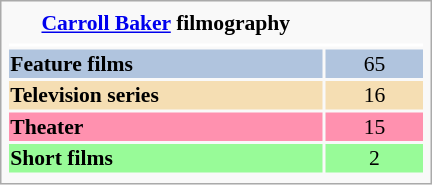<table class="infobox" style="width: 20em; text-align: left; font-size: 90%; vertical-align: middle; background-color: #white;">
<tr>
<th align="center"><a href='#'>Carroll Baker</a> filmography</th>
</tr>
<tr>
</tr>
<tr style="background-color: white;">
<td colspan="3" style="text-align:center;"></td>
</tr>
<tr>
<th style="background:#B0C4DE;">Feature films</th>
<td style="background:#B0C4DE;" colspan="2" align="center" width=50>65</td>
</tr>
<tr>
<th style="background:#F5DEB3;">Television series</th>
<td style="background:#F5DEB3;" colspan="2" align="center" width=50>16</td>
</tr>
<tr>
<th style="background:#FF91AF;">Theater</th>
<td style="background:#FF91AF;" colspan="2" align="center" width=50>15</td>
</tr>
<tr>
<th style="background:#98FB98;">Short films</th>
<td style="background:#98FB98;" colspan="2" align="center" width=50>2</td>
</tr>
<tr>
</tr>
</table>
